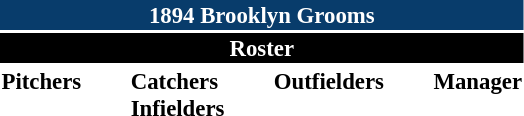<table class="toccolours" style="font-size: 95%;">
<tr>
<th colspan="10" style="background-color: #083c6b; color: white; text-align: center;">1894 Brooklyn Grooms</th>
</tr>
<tr>
<td colspan="10" style="background-color: black; color: white; text-align: center;"><strong>Roster</strong></td>
</tr>
<tr>
<td valign="top"><strong>Pitchers</strong><br>







</td>
<td width="25px"></td>
<td valign="top"><strong>Catchers</strong><br>


<strong>Infielders</strong>





</td>
<td width="25px"></td>
<td valign="top"><strong>Outfielders</strong><br>




</td>
<td width="25px"></td>
<td valign="top"><strong>Manager</strong><br></td>
</tr>
</table>
